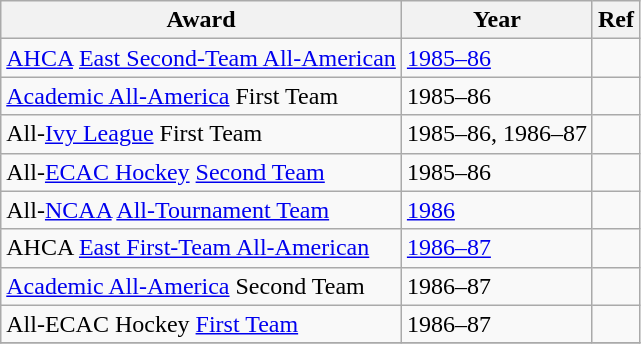<table class="wikitable">
<tr>
<th>Award</th>
<th>Year</th>
<th>Ref</th>
</tr>
<tr>
<td><a href='#'>AHCA</a> <a href='#'>East Second-Team All-American</a></td>
<td><a href='#'>1985–86</a></td>
<td></td>
</tr>
<tr>
<td><a href='#'>Academic All-America</a> First Team</td>
<td>1985–86</td>
<td></td>
</tr>
<tr>
<td>All-<a href='#'>Ivy League</a> First Team</td>
<td>1985–86, 1986–87</td>
<td></td>
</tr>
<tr>
<td>All-<a href='#'>ECAC Hockey</a> <a href='#'>Second Team</a></td>
<td>1985–86</td>
<td></td>
</tr>
<tr>
<td>All-<a href='#'>NCAA</a> <a href='#'>All-Tournament Team</a></td>
<td><a href='#'>1986</a></td>
<td></td>
</tr>
<tr>
<td>AHCA <a href='#'>East First-Team All-American</a></td>
<td><a href='#'>1986–87</a></td>
<td></td>
</tr>
<tr>
<td><a href='#'>Academic All-America</a> Second Team</td>
<td>1986–87</td>
<td></td>
</tr>
<tr>
<td>All-ECAC Hockey <a href='#'>First Team</a></td>
<td>1986–87</td>
<td></td>
</tr>
<tr>
</tr>
</table>
